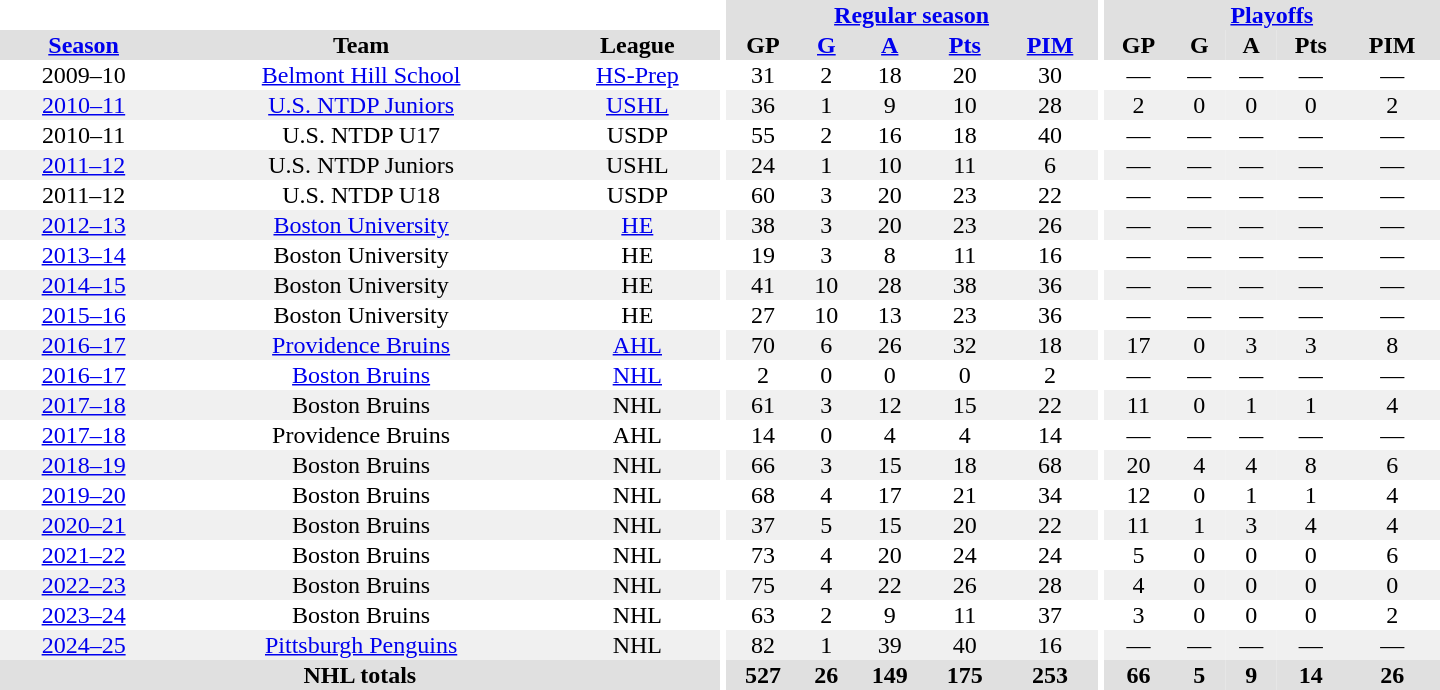<table border="0" cellpadding="1" cellspacing="0" style="text-align:center; width:60em">
<tr bgcolor="#e0e0e0">
<th colspan="3" bgcolor="#ffffff"></th>
<th rowspan="99" bgcolor="#ffffff"></th>
<th colspan="5"><a href='#'>Regular season</a></th>
<th rowspan="99" bgcolor="#ffffff"></th>
<th colspan="5"><a href='#'>Playoffs</a></th>
</tr>
<tr bgcolor="#e0e0e0">
<th><a href='#'>Season</a></th>
<th>Team</th>
<th>League</th>
<th>GP</th>
<th><a href='#'>G</a></th>
<th><a href='#'>A</a></th>
<th><a href='#'>Pts</a></th>
<th><a href='#'>PIM</a></th>
<th>GP</th>
<th>G</th>
<th>A</th>
<th>Pts</th>
<th>PIM</th>
</tr>
<tr>
<td>2009–10</td>
<td><a href='#'>Belmont Hill School</a></td>
<td><a href='#'>HS-Prep</a></td>
<td>31</td>
<td>2</td>
<td>18</td>
<td>20</td>
<td>30</td>
<td>—</td>
<td>—</td>
<td>—</td>
<td>—</td>
<td>—</td>
</tr>
<tr bgcolor="#f0f0f0">
<td><a href='#'>2010–11</a></td>
<td><a href='#'>U.S. NTDP Juniors</a></td>
<td><a href='#'>USHL</a></td>
<td>36</td>
<td>1</td>
<td>9</td>
<td>10</td>
<td>28</td>
<td>2</td>
<td>0</td>
<td>0</td>
<td>0</td>
<td>2</td>
</tr>
<tr>
<td>2010–11</td>
<td>U.S. NTDP U17</td>
<td>USDP</td>
<td>55</td>
<td>2</td>
<td>16</td>
<td>18</td>
<td>40</td>
<td>—</td>
<td>—</td>
<td>—</td>
<td>—</td>
<td>—</td>
</tr>
<tr bgcolor="#f0f0f0">
<td><a href='#'>2011–12</a></td>
<td>U.S. NTDP Juniors</td>
<td>USHL</td>
<td>24</td>
<td>1</td>
<td>10</td>
<td>11</td>
<td>6</td>
<td>—</td>
<td>—</td>
<td>—</td>
<td>—</td>
<td>—</td>
</tr>
<tr>
<td>2011–12</td>
<td>U.S. NTDP U18</td>
<td>USDP</td>
<td>60</td>
<td>3</td>
<td>20</td>
<td>23</td>
<td>22</td>
<td>—</td>
<td>—</td>
<td>—</td>
<td>—</td>
<td>—</td>
</tr>
<tr bgcolor="#f0f0f0">
<td><a href='#'>2012–13</a></td>
<td><a href='#'>Boston University</a></td>
<td><a href='#'>HE</a></td>
<td>38</td>
<td>3</td>
<td>20</td>
<td>23</td>
<td>26</td>
<td>—</td>
<td>—</td>
<td>—</td>
<td>—</td>
<td>—</td>
</tr>
<tr>
<td><a href='#'>2013–14</a></td>
<td>Boston University</td>
<td>HE</td>
<td>19</td>
<td>3</td>
<td>8</td>
<td>11</td>
<td>16</td>
<td>—</td>
<td>—</td>
<td>—</td>
<td>—</td>
<td>—</td>
</tr>
<tr bgcolor="#f0f0f0">
<td><a href='#'>2014–15</a></td>
<td>Boston University</td>
<td>HE</td>
<td>41</td>
<td>10</td>
<td>28</td>
<td>38</td>
<td>36</td>
<td>—</td>
<td>—</td>
<td>—</td>
<td>—</td>
<td>—</td>
</tr>
<tr>
<td><a href='#'>2015–16</a></td>
<td>Boston University</td>
<td>HE</td>
<td>27</td>
<td>10</td>
<td>13</td>
<td>23</td>
<td>36</td>
<td>—</td>
<td>—</td>
<td>—</td>
<td>—</td>
<td>—</td>
</tr>
<tr bgcolor="#f0f0f0">
<td><a href='#'>2016–17</a></td>
<td><a href='#'>Providence Bruins</a></td>
<td><a href='#'>AHL</a></td>
<td>70</td>
<td>6</td>
<td>26</td>
<td>32</td>
<td>18</td>
<td>17</td>
<td>0</td>
<td>3</td>
<td>3</td>
<td>8</td>
</tr>
<tr>
<td><a href='#'>2016–17</a></td>
<td><a href='#'>Boston Bruins</a></td>
<td><a href='#'>NHL</a></td>
<td>2</td>
<td>0</td>
<td>0</td>
<td>0</td>
<td>2</td>
<td>—</td>
<td>—</td>
<td>—</td>
<td>—</td>
<td>—</td>
</tr>
<tr bgcolor="#f0f0f0">
<td><a href='#'>2017–18</a></td>
<td>Boston Bruins</td>
<td>NHL</td>
<td>61</td>
<td>3</td>
<td>12</td>
<td>15</td>
<td>22</td>
<td>11</td>
<td>0</td>
<td>1</td>
<td>1</td>
<td>4</td>
</tr>
<tr>
<td><a href='#'>2017–18</a></td>
<td>Providence Bruins</td>
<td>AHL</td>
<td>14</td>
<td>0</td>
<td>4</td>
<td>4</td>
<td>14</td>
<td>—</td>
<td>—</td>
<td>—</td>
<td>—</td>
<td>—</td>
</tr>
<tr bgcolor="#f0f0f0">
<td><a href='#'>2018–19</a></td>
<td>Boston Bruins</td>
<td>NHL</td>
<td>66</td>
<td>3</td>
<td>15</td>
<td>18</td>
<td>68</td>
<td>20</td>
<td>4</td>
<td>4</td>
<td>8</td>
<td>6</td>
</tr>
<tr>
<td><a href='#'>2019–20</a></td>
<td>Boston Bruins</td>
<td>NHL</td>
<td>68</td>
<td>4</td>
<td>17</td>
<td>21</td>
<td>34</td>
<td>12</td>
<td>0</td>
<td>1</td>
<td>1</td>
<td>4</td>
</tr>
<tr bgcolor="#f0f0f0">
<td><a href='#'>2020–21</a></td>
<td>Boston Bruins</td>
<td>NHL</td>
<td>37</td>
<td>5</td>
<td>15</td>
<td>20</td>
<td>22</td>
<td>11</td>
<td>1</td>
<td>3</td>
<td>4</td>
<td>4</td>
</tr>
<tr>
<td><a href='#'>2021–22</a></td>
<td>Boston Bruins</td>
<td>NHL</td>
<td>73</td>
<td>4</td>
<td>20</td>
<td>24</td>
<td>24</td>
<td>5</td>
<td>0</td>
<td>0</td>
<td>0</td>
<td>6</td>
</tr>
<tr bgcolor="#f0f0f0">
<td><a href='#'>2022–23</a></td>
<td>Boston Bruins</td>
<td>NHL</td>
<td>75</td>
<td>4</td>
<td>22</td>
<td>26</td>
<td>28</td>
<td>4</td>
<td>0</td>
<td>0</td>
<td>0</td>
<td>0</td>
</tr>
<tr>
<td><a href='#'>2023–24</a></td>
<td>Boston Bruins</td>
<td>NHL</td>
<td>63</td>
<td>2</td>
<td>9</td>
<td>11</td>
<td>37</td>
<td>3</td>
<td>0</td>
<td>0</td>
<td>0</td>
<td>2</td>
</tr>
<tr bgcolor="#f0f0f0">
<td><a href='#'>2024–25</a></td>
<td><a href='#'>Pittsburgh Penguins</a></td>
<td>NHL</td>
<td>82</td>
<td>1</td>
<td>39</td>
<td>40</td>
<td>16</td>
<td>—</td>
<td>—</td>
<td>—</td>
<td>—</td>
<td>—</td>
</tr>
<tr bgcolor="#e0e0e0">
<th colspan="3">NHL totals</th>
<th>527</th>
<th>26</th>
<th>149</th>
<th>175</th>
<th>253</th>
<th>66</th>
<th>5</th>
<th>9</th>
<th>14</th>
<th>26</th>
</tr>
</table>
